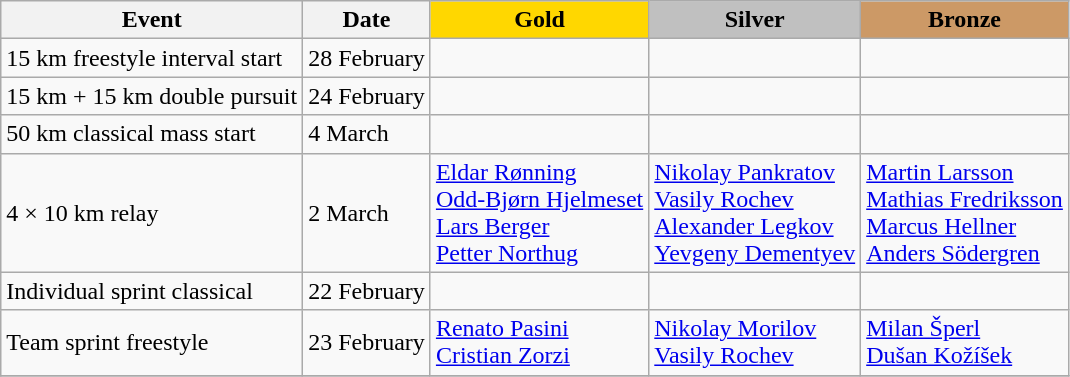<table class="wikitable">
<tr>
<th>Event</th>
<th>Date</th>
<td align=center style="background:gold;"><strong>Gold</strong></td>
<td align=center style="background:silver;"><strong>Silver</strong></td>
<td align=center style="background:#c96;"><strong>Bronze</strong></td>
</tr>
<tr>
<td>15 km freestyle interval start<br></td>
<td>28 February</td>
<td></td>
<td></td>
<td></td>
</tr>
<tr>
<td>15 km + 15 km double pursuit<br></td>
<td>24 February</td>
<td></td>
<td></td>
<td></td>
</tr>
<tr>
<td>50 km classical mass start<br></td>
<td>4 March</td>
<td></td>
<td></td>
<td></td>
</tr>
<tr>
<td>4 × 10 km relay<br></td>
<td>2 March</td>
<td><a href='#'>Eldar Rønning</a><br><a href='#'>Odd-Bjørn Hjelmeset</a><br><a href='#'>Lars Berger</a><br><a href='#'>Petter Northug</a><br></td>
<td><a href='#'>Nikolay Pankratov</a><br><a href='#'>Vasily Rochev</a><br><a href='#'>Alexander Legkov</a><br><a href='#'>Yevgeny Dementyev</a><br></td>
<td><a href='#'>Martin Larsson</a><br><a href='#'>Mathias Fredriksson</a><br><a href='#'>Marcus Hellner</a><br><a href='#'>Anders Södergren</a><br></td>
</tr>
<tr>
<td>Individual sprint classical<br></td>
<td>22 February</td>
<td></td>
<td></td>
<td></td>
</tr>
<tr>
<td>Team sprint freestyle<br></td>
<td>23 February</td>
<td><a href='#'>Renato Pasini</a><br><a href='#'>Cristian Zorzi</a><br></td>
<td><a href='#'>Nikolay Morilov</a><br><a href='#'>Vasily Rochev</a><br></td>
<td><a href='#'>Milan Šperl</a><br><a href='#'>Dušan Kožíšek</a><br></td>
</tr>
<tr>
</tr>
</table>
